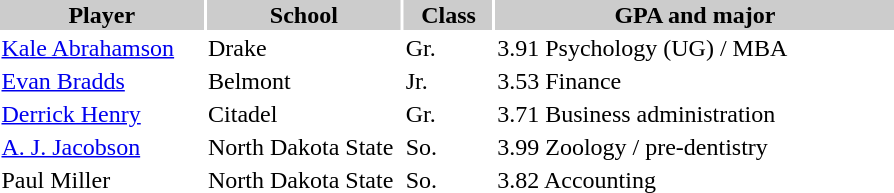<table style="width:600px" "border:'1' 'solid' 'gray' ">
<tr>
<th style="background:#ccc; width:23%;">Player</th>
<th style="background:#ccc; width:22%;">School</th>
<th style="background:#ccc; width:10%;">Class</th>
<th style="background:#ccc; width:45%;">GPA and major</th>
</tr>
<tr>
<td><a href='#'>Kale Abrahamson</a></td>
<td>Drake</td>
<td>Gr.</td>
<td>3.91 Psychology (UG) / MBA</td>
</tr>
<tr>
<td><a href='#'>Evan Bradds</a></td>
<td>Belmont</td>
<td>Jr.</td>
<td>3.53 Finance</td>
</tr>
<tr>
<td><a href='#'>Derrick Henry</a></td>
<td>Citadel</td>
<td>Gr.</td>
<td>3.71 Business administration</td>
</tr>
<tr>
<td><a href='#'>A. J. Jacobson</a></td>
<td>North Dakota State</td>
<td>So.</td>
<td>3.99 Zoology / pre-dentistry</td>
</tr>
<tr>
<td>Paul Miller</td>
<td>North Dakota State</td>
<td>So.</td>
<td>3.82 Accounting</td>
</tr>
</table>
